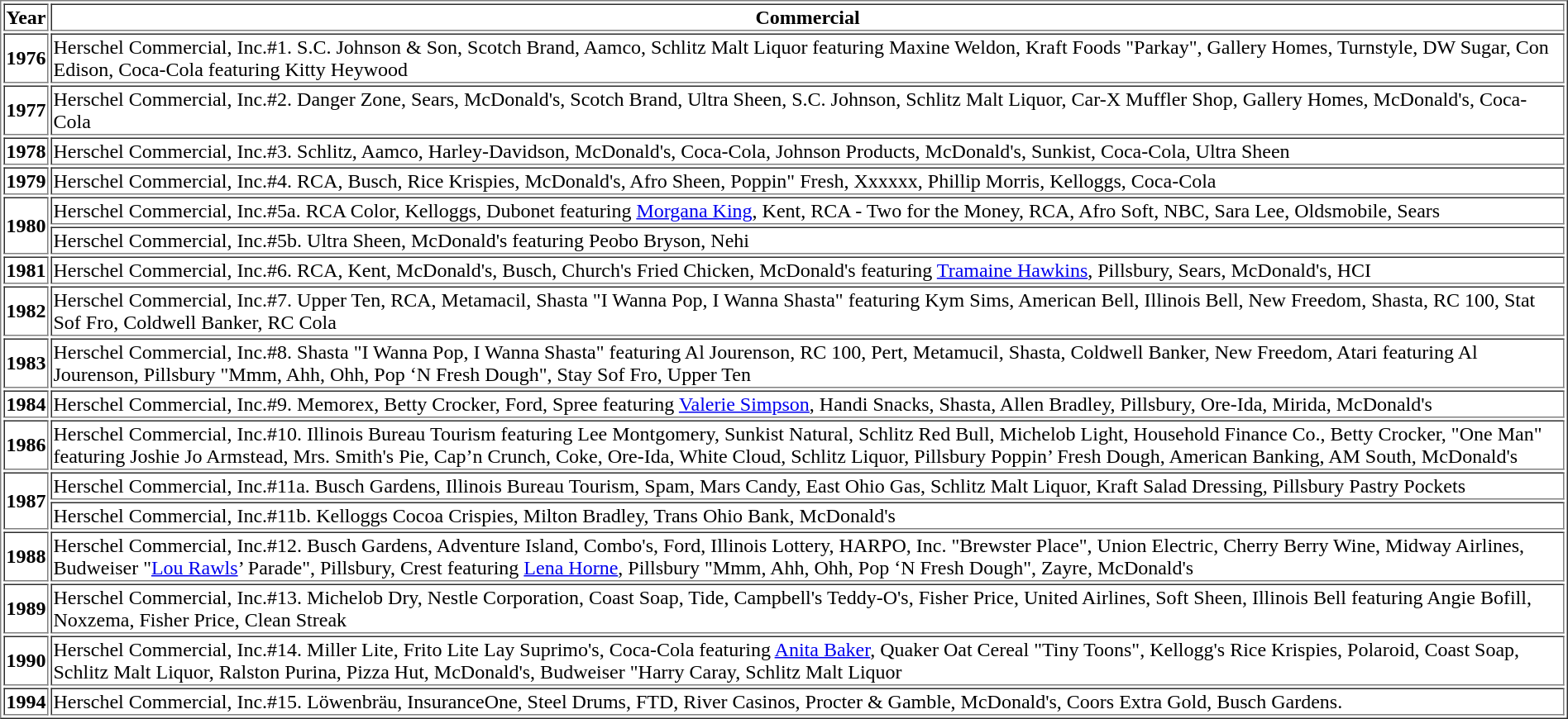<table border="1">
<tr>
<th>Year</th>
<th>Commercial</th>
</tr>
<tr>
<th>1976</th>
<td>Herschel Commercial, Inc.#1. S.C. Johnson & Son, Scotch Brand, Aamco, Schlitz Malt Liquor featuring Maxine Weldon, Kraft Foods "Parkay", Gallery Homes, Turnstyle, DW Sugar, Con Edison, Coca-Cola featuring Kitty Heywood</td>
</tr>
<tr>
<th>1977</th>
<td>Herschel Commercial, Inc.#2. Danger Zone, Sears, McDonald's, Scotch Brand, Ultra Sheen, S.C. Johnson, Schlitz Malt Liquor, Car-X Muffler Shop, Gallery Homes, McDonald's, Coca-Cola</td>
</tr>
<tr>
<th>1978</th>
<td>Herschel Commercial, Inc.#3. Schlitz, Aamco, Harley-Davidson, McDonald's, Coca-Cola, Johnson Products, McDonald's, Sunkist, Coca-Cola, Ultra Sheen</td>
</tr>
<tr>
<th>1979</th>
<td>Herschel Commercial, Inc.#4. RCA, Busch, Rice Krispies, McDonald's, Afro Sheen, Poppin" Fresh, Xxxxxx, Phillip Morris, Kelloggs, Coca-Cola</td>
</tr>
<tr>
<th rowspan=2>1980</th>
<td>Herschel Commercial, Inc.#5a. RCA Color, Kelloggs, Dubonet featuring <a href='#'>Morgana King</a>, Kent, RCA - Two for the Money, RCA, Afro Soft, NBC, Sara Lee, Oldsmobile, Sears</td>
</tr>
<tr>
<td>Herschel Commercial, Inc.#5b. Ultra Sheen, McDonald's featuring Peobo Bryson, Nehi</td>
</tr>
<tr>
<th>1981</th>
<td>Herschel Commercial, Inc.#6. RCA, Kent, McDonald's, Busch, Church's Fried Chicken, McDonald's featuring <a href='#'>Tramaine Hawkins</a>, Pillsbury, Sears, McDonald's, HCI</td>
</tr>
<tr>
<th>1982</th>
<td>Herschel Commercial, Inc.#7. Upper Ten, RCA, Metamacil, Shasta "I Wanna Pop, I Wanna Shasta" featuring Kym Sims, American Bell, Illinois Bell, New Freedom, Shasta, RC 100, Stat Sof Fro, Coldwell Banker, RC Cola</td>
</tr>
<tr>
<th>1983</th>
<td>Herschel Commercial, Inc.#8. Shasta "I Wanna Pop, I Wanna Shasta" featuring Al Jourenson, RC 100, Pert, Metamucil, Shasta, Coldwell Banker, New Freedom, Atari featuring Al Jourenson, Pillsbury "Mmm, Ahh, Ohh, Pop ‘N Fresh Dough", Stay Sof Fro, Upper Ten</td>
</tr>
<tr>
<th>1984</th>
<td>Herschel Commercial, Inc.#9. Memorex, Betty Crocker, Ford, Spree featuring <a href='#'>Valerie Simpson</a>, Handi Snacks, Shasta, Allen Bradley, Pillsbury, Ore-Ida, Mirida, McDonald's</td>
</tr>
<tr>
<th>1986</th>
<td>Herschel Commercial, Inc.#10. Illinois Bureau Tourism featuring Lee Montgomery, Sunkist Natural, Schlitz Red Bull, Michelob Light, Household Finance Co., Betty Crocker, "One Man" featuring Joshie Jo Armstead, Mrs. Smith's Pie, Cap’n Crunch, Coke, Ore-Ida, White Cloud, Schlitz Liquor, Pillsbury Poppin’ Fresh Dough, American Banking, AM South, McDonald's</td>
</tr>
<tr>
<th rowspan=2>1987</th>
<td>Herschel Commercial, Inc.#11a. Busch Gardens, Illinois Bureau Tourism, Spam, Mars Candy, East Ohio Gas, Schlitz Malt Liquor, Kraft Salad Dressing, Pillsbury Pastry Pockets</td>
</tr>
<tr>
<td>Herschel Commercial, Inc.#11b. Kelloggs Cocoa Crispies, Milton Bradley, Trans Ohio Bank,  McDonald's</td>
</tr>
<tr>
<th>1988</th>
<td>Herschel Commercial, Inc.#12. Busch Gardens, Adventure Island, Combo's, Ford, Illinois Lottery, HARPO, Inc. "Brewster Place", Union Electric, Cherry Berry  Wine, Midway Airlines, Budweiser "<a href='#'>Lou Rawls</a>’ Parade", Pillsbury, Crest featuring <a href='#'>Lena Horne</a>, Pillsbury "Mmm, Ahh, Ohh, Pop ‘N Fresh Dough",  Zayre,  McDonald's</td>
</tr>
<tr>
<th>1989</th>
<td>Herschel Commercial, Inc.#13. Michelob Dry, Nestle Corporation, Coast Soap, Tide, Campbell's Teddy-O's, Fisher Price, United Airlines, Soft Sheen, Illinois Bell  featuring Angie Bofill, Noxzema, Fisher Price, Clean Streak</td>
</tr>
<tr>
<th>1990</th>
<td>Herschel Commercial, Inc.#14. Miller Lite, Frito Lite Lay Suprimo's, Coca-Cola featuring <a href='#'>Anita Baker</a>, Quaker Oat Cereal "Tiny Toons", Kellogg's Rice Krispies, Polaroid, Coast Soap, Schlitz Malt Liquor, Ralston Purina, Pizza Hut, McDonald's, Budweiser "Harry Caray, Schlitz Malt Liquor</td>
</tr>
<tr>
<th>1994</th>
<td>Herschel Commercial, Inc.#15. Löwenbräu, InsuranceOne, Steel Drums, FTD, River Casinos, Procter & Gamble, McDonald's, Coors Extra Gold, Busch Gardens.</td>
</tr>
</table>
